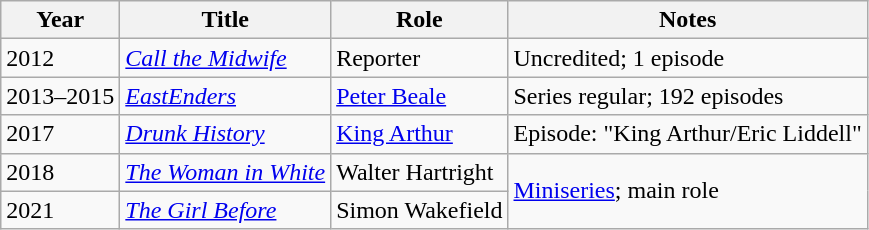<table class="wikitable sortable">
<tr>
<th>Year</th>
<th>Title</th>
<th>Role</th>
<th>Notes</th>
</tr>
<tr>
<td>2012</td>
<td><em><a href='#'>Call the Midwife</a></em></td>
<td>Reporter</td>
<td>Uncredited; 1 episode</td>
</tr>
<tr>
<td>2013–2015</td>
<td><em><a href='#'>EastEnders</a></em></td>
<td><a href='#'>Peter Beale</a></td>
<td>Series regular; 192 episodes</td>
</tr>
<tr>
<td>2017</td>
<td><em><a href='#'>Drunk History</a></em></td>
<td><a href='#'>King Arthur</a></td>
<td>Episode: "King Arthur/Eric Liddell"</td>
</tr>
<tr>
<td>2018</td>
<td><em><a href='#'>The Woman in White</a></em></td>
<td>Walter Hartright</td>
<td rowspan=2><a href='#'>Miniseries</a>; main role</td>
</tr>
<tr>
<td>2021</td>
<td><em><a href='#'>The Girl Before</a></em></td>
<td>Simon Wakefield</td>
</tr>
</table>
